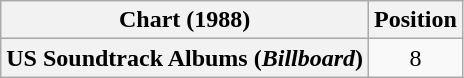<table class="wikitable plainrowheaders" style="text-align:center;">
<tr>
<th scope="col">Chart (1988)</th>
<th scope="col">Position</th>
</tr>
<tr>
<th scope="row">US Soundtrack Albums (<em>Billboard</em>)</th>
<td>8</td>
</tr>
</table>
